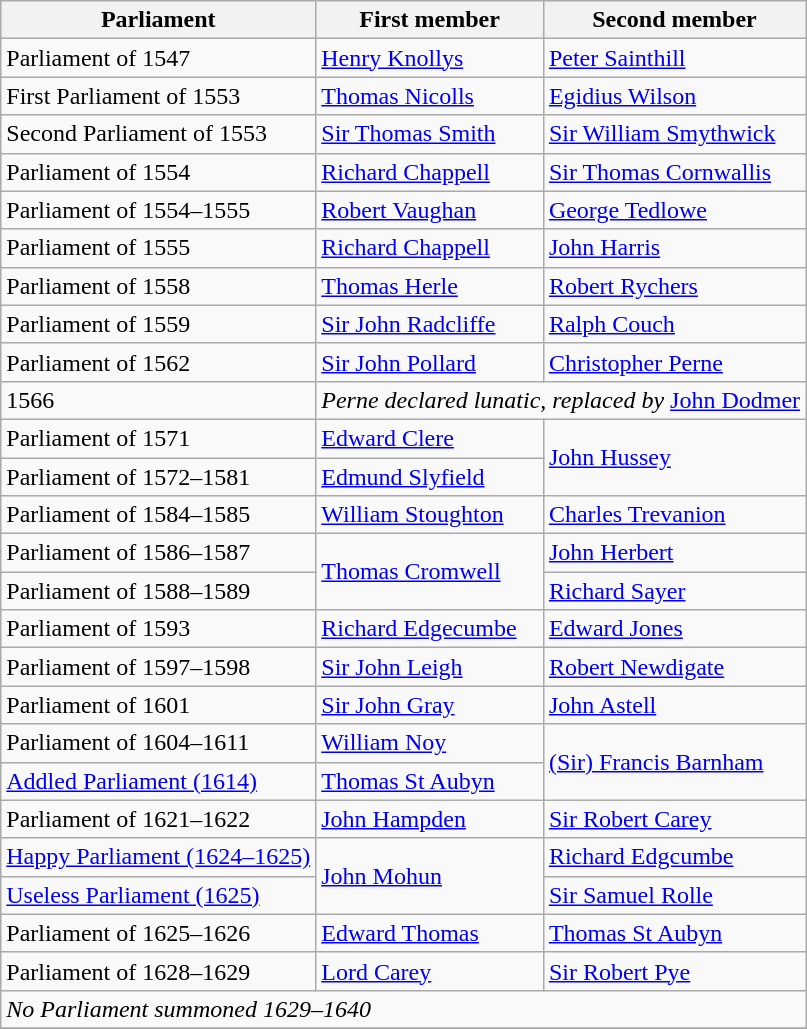<table class="wikitable">
<tr>
<th>Parliament</th>
<th>First member</th>
<th>Second member</th>
</tr>
<tr>
<td>Parliament of 1547</td>
<td><a href='#'>Henry Knollys</a></td>
<td><a href='#'>Peter Sainthill</a></td>
</tr>
<tr>
<td>First Parliament of 1553</td>
<td><a href='#'>Thomas Nicolls</a></td>
<td><a href='#'>Egidius Wilson</a></td>
</tr>
<tr>
<td>Second Parliament of 1553</td>
<td><a href='#'>Sir Thomas Smith</a></td>
<td><a href='#'>Sir William Smythwick</a></td>
</tr>
<tr>
<td>Parliament of 1554</td>
<td><a href='#'>Richard Chappell</a></td>
<td><a href='#'>Sir Thomas Cornwallis</a></td>
</tr>
<tr>
<td>Parliament of 1554–1555</td>
<td><a href='#'>Robert Vaughan</a></td>
<td><a href='#'>George Tedlowe</a></td>
</tr>
<tr>
<td>Parliament of 1555</td>
<td><a href='#'>Richard Chappell</a></td>
<td><a href='#'>John Harris</a></td>
</tr>
<tr>
<td>Parliament of 1558</td>
<td><a href='#'>Thomas Herle</a></td>
<td><a href='#'>Robert Rychers</a></td>
</tr>
<tr>
<td>Parliament of 1559</td>
<td><a href='#'>Sir John Radcliffe</a></td>
<td><a href='#'>Ralph Couch</a></td>
</tr>
<tr>
<td>Parliament of 1562</td>
<td><a href='#'>Sir John Pollard</a></td>
<td><a href='#'>Christopher Perne</a></td>
</tr>
<tr>
<td>1566</td>
<td colspan = "2"><em>Perne declared lunatic, replaced by</em> <a href='#'>John Dodmer</a></td>
</tr>
<tr>
<td>Parliament of 1571</td>
<td><a href='#'>Edward Clere</a></td>
<td rowspan="2"><a href='#'>John Hussey</a></td>
</tr>
<tr>
<td>Parliament of 1572–1581</td>
<td><a href='#'>Edmund Slyfield</a></td>
</tr>
<tr>
<td>Parliament of 1584–1585</td>
<td><a href='#'>William Stoughton</a></td>
<td><a href='#'>Charles Trevanion</a></td>
</tr>
<tr>
<td>Parliament of 1586–1587</td>
<td rowspan="2"><a href='#'>Thomas Cromwell</a></td>
<td><a href='#'>John Herbert</a></td>
</tr>
<tr>
<td>Parliament of 1588–1589</td>
<td><a href='#'>Richard Sayer</a></td>
</tr>
<tr>
<td>Parliament of 1593</td>
<td><a href='#'>Richard Edgecumbe</a></td>
<td><a href='#'>Edward Jones</a></td>
</tr>
<tr>
<td>Parliament of 1597–1598</td>
<td><a href='#'>Sir John Leigh</a></td>
<td><a href='#'>Robert Newdigate</a></td>
</tr>
<tr>
<td>Parliament of 1601</td>
<td><a href='#'>Sir John Gray</a></td>
<td><a href='#'>John Astell</a></td>
</tr>
<tr>
<td>Parliament of 1604–1611</td>
<td><a href='#'>William Noy</a></td>
<td rowspan="2"><a href='#'>(Sir) Francis Barnham</a></td>
</tr>
<tr>
<td><a href='#'>Addled Parliament (1614)</a></td>
<td><a href='#'>Thomas St Aubyn</a></td>
</tr>
<tr>
<td>Parliament of 1621–1622</td>
<td><a href='#'>John Hampden</a></td>
<td><a href='#'>Sir Robert Carey</a></td>
</tr>
<tr>
<td><a href='#'>Happy Parliament (1624–1625)</a></td>
<td rowspan="2"><a href='#'>John Mohun</a></td>
<td><a href='#'>Richard Edgcumbe</a></td>
</tr>
<tr>
<td><a href='#'>Useless Parliament (1625)</a></td>
<td><a href='#'>Sir Samuel Rolle</a></td>
</tr>
<tr>
<td>Parliament of 1625–1626</td>
<td><a href='#'>Edward Thomas</a></td>
<td><a href='#'>Thomas St Aubyn</a></td>
</tr>
<tr>
<td>Parliament of 1628–1629</td>
<td><a href='#'>Lord Carey</a></td>
<td><a href='#'>Sir Robert Pye</a></td>
</tr>
<tr>
<td colspan="3"><em>No Parliament summoned 1629–1640</em></td>
</tr>
<tr>
</tr>
</table>
